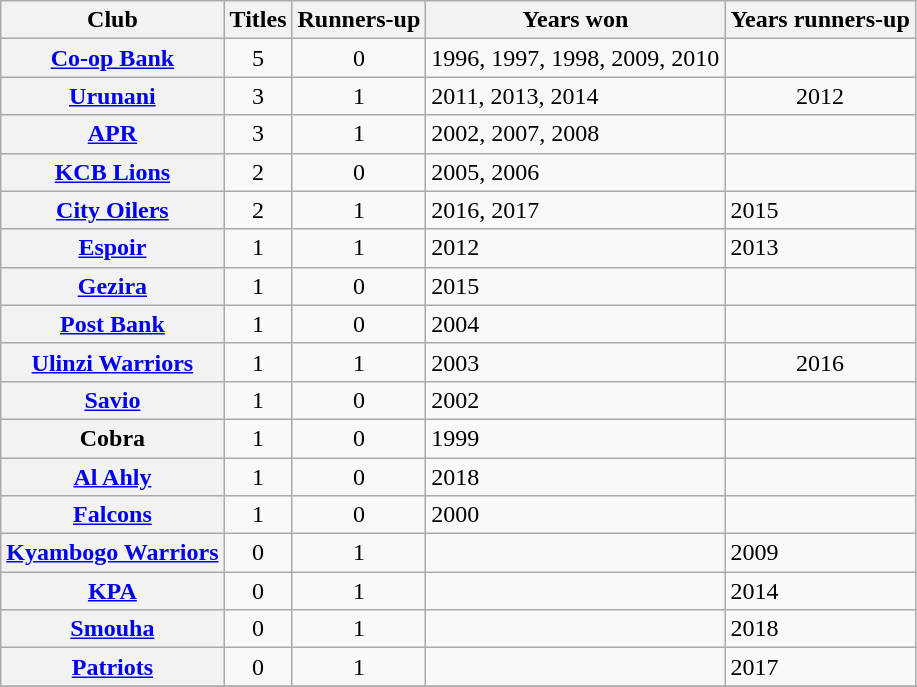<table class="wikitable plainrowheaders sortable">
<tr>
<th scope="col">Club</th>
<th scope="col">Titles</th>
<th scope="col">Runners-up</th>
<th scope="col">Years won</th>
<th scope="col">Years runners-up</th>
</tr>
<tr>
<th align="left" scope="row"> <a href='#'>Co-op Bank</a></th>
<td align="center">5</td>
<td align="center">0</td>
<td>1996, 1997, 1998, 2009, 2010</td>
<td align="center"></td>
</tr>
<tr>
<th align="left" scope="row"> <a href='#'>Urunani</a></th>
<td align="center">3</td>
<td align="center">1</td>
<td>2011, 2013, 2014</td>
<td align="center">2012</td>
</tr>
<tr>
<th align="left" scope="row"> <a href='#'>APR</a></th>
<td align="center">3</td>
<td align="center">1</td>
<td>2002, 2007, 2008</td>
<td align="center"></td>
</tr>
<tr>
<th align="left" scope="row"> <a href='#'>KCB Lions</a></th>
<td align="center">2</td>
<td align="center">0</td>
<td>2005, 2006</td>
<td align="center"></td>
</tr>
<tr>
<th align="left" scope="row"> <a href='#'>City Oilers</a></th>
<td align="center">2</td>
<td align="center">1</td>
<td>2016, 2017</td>
<td>2015</td>
</tr>
<tr>
<th align="left" scope="row"> <a href='#'>Espoir</a></th>
<td align="center">1</td>
<td align="center">1</td>
<td>2012</td>
<td>2013</td>
</tr>
<tr>
<th align="left" scope="row"> <a href='#'>Gezira</a></th>
<td align="center">1</td>
<td align="center">0</td>
<td>2015</td>
<td align="center"></td>
</tr>
<tr>
<th align="left" scope="row"> <a href='#'>Post Bank</a></th>
<td align="center">1</td>
<td align="center">0</td>
<td>2004</td>
<td align="center"></td>
</tr>
<tr>
<th align="left" scope="row"> <a href='#'>Ulinzi Warriors</a></th>
<td align="center">1</td>
<td align="center">1</td>
<td>2003</td>
<td align="center">2016</td>
</tr>
<tr>
<th align="left" scope="row"> <a href='#'>Savio</a></th>
<td align="center">1</td>
<td align="center">0</td>
<td>2002</td>
<td align="center"></td>
</tr>
<tr>
<th align="left" scope="row"> Cobra</th>
<td align="center">1</td>
<td align="center">0</td>
<td>1999</td>
<td align="center"></td>
</tr>
<tr>
<th align="left" scope="row"> <a href='#'>Al Ahly</a></th>
<td align="center">1</td>
<td align="center">0</td>
<td>2018</td>
<td align="center"></td>
</tr>
<tr>
<th align="left" scope="row"> <a href='#'>Falcons</a></th>
<td align="center">1</td>
<td align="center">0</td>
<td>2000</td>
<td align="center"></td>
</tr>
<tr>
<th align="left" scope="row"> <a href='#'>Kyambogo Warriors</a></th>
<td align="center">0</td>
<td align="center">1</td>
<td align="center"></td>
<td>2009</td>
</tr>
<tr>
<th align="left" scope="row"> <a href='#'>KPA</a></th>
<td align="center">0</td>
<td align="center">1</td>
<td align="center"></td>
<td>2014</td>
</tr>
<tr>
<th align="left" scope="row"> <a href='#'>Smouha</a></th>
<td align="center">0</td>
<td align="center">1</td>
<td align="center"></td>
<td>2018</td>
</tr>
<tr>
<th align="left" scope="row"> <a href='#'>Patriots</a></th>
<td align="center">0</td>
<td align="center">1</td>
<td align="center"></td>
<td>2017</td>
</tr>
<tr>
</tr>
</table>
